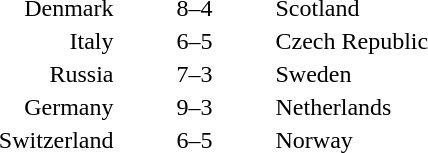<table style="text-align:center">
<tr>
<th width=200></th>
<th width=100></th>
<th width=200></th>
</tr>
<tr>
<td align=right>Denmark </td>
<td>8–4</td>
<td align=left> Scotland</td>
</tr>
<tr>
<td align=right>Italy </td>
<td>6–5</td>
<td align=left> Czech Republic</td>
</tr>
<tr>
<td align=right>Russia </td>
<td>7–3</td>
<td align=left> Sweden</td>
</tr>
<tr>
<td align=right>Germany </td>
<td>9–3</td>
<td align=left> Netherlands</td>
</tr>
<tr>
<td align=right>Switzerland </td>
<td>6–5</td>
<td align=left> Norway</td>
</tr>
</table>
